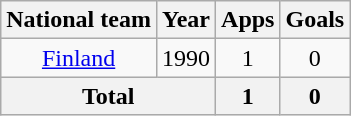<table class="wikitable" style="text-align:center">
<tr>
<th>National team</th>
<th>Year</th>
<th>Apps</th>
<th>Goals</th>
</tr>
<tr>
<td rowspan="1"><a href='#'>Finland</a></td>
<td>1990</td>
<td>1</td>
<td>0</td>
</tr>
<tr>
<th colspan=2>Total</th>
<th>1</th>
<th>0</th>
</tr>
</table>
